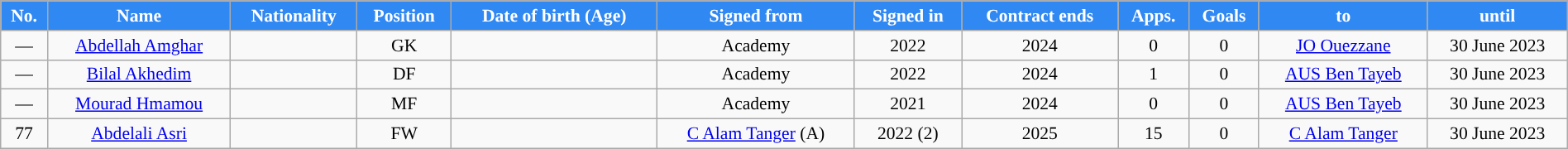<table class="wikitable sortable"  style="text-align:center; font-size:90%; width:100%;">
<tr>
<th style="background:#3088f2; color:#ffffff; ">No.</th>
<th style="background:#3088f2; color:#ffffff; ">Name</th>
<th style="background:#3088f2; color:#ffffff; ">Nationality</th>
<th style="background:#3088f2; color:#ffffff; ">Position</th>
<th style="background:#3088f2; color:#ffffff; ">Date of birth (Age)</th>
<th style="background:#3088f2; color:#ffffff; ">Signed from</th>
<th style="background:#3088f2; color:#ffffff; ">Signed in</th>
<th style="background:#3088f2; color:#ffffff; ">Contract ends</th>
<th style="background:#3088f2; color:#ffffff; ">Apps.</th>
<th style="background:#3088f2; color:#ffffff; ">Goals</th>
<th style="background:#3088f2; color:#ffffff; ">to</th>
<th style="background:#3088f2; color:#ffffff; ">until</th>
</tr>
<tr>
<td>—</td>
<td><a href='#'>Abdellah Amghar</a></td>
<td></td>
<td>GK</td>
<td></td>
<td>Academy</td>
<td>2022</td>
<td>2024</td>
<td>0</td>
<td>0</td>
<td><a href='#'>JO Ouezzane</a></td>
<td>30 June 2023</td>
</tr>
<tr>
<td>—</td>
<td><a href='#'>Bilal Akhedim</a></td>
<td></td>
<td>DF</td>
<td></td>
<td>Academy</td>
<td>2022</td>
<td>2024</td>
<td>1</td>
<td>0</td>
<td><a href='#'>AUS Ben Tayeb</a></td>
<td>30 June 2023</td>
</tr>
<tr>
<td>—</td>
<td><a href='#'>Mourad Hmamou</a></td>
<td></td>
<td>MF</td>
<td></td>
<td>Academy</td>
<td>2021</td>
<td>2024</td>
<td>0</td>
<td>0</td>
<td><a href='#'>AUS Ben Tayeb</a></td>
<td>30 June 2023</td>
</tr>
<tr>
<td>77</td>
<td><a href='#'>Abdelali Asri</a></td>
<td></td>
<td>FW</td>
<td></td>
<td><a href='#'>C Alam Tanger</a> (A)</td>
<td>2022 (2)</td>
<td>2025</td>
<td>15</td>
<td>0</td>
<td><a href='#'>C Alam Tanger</a></td>
<td>30 June 2023</td>
</tr>
</table>
